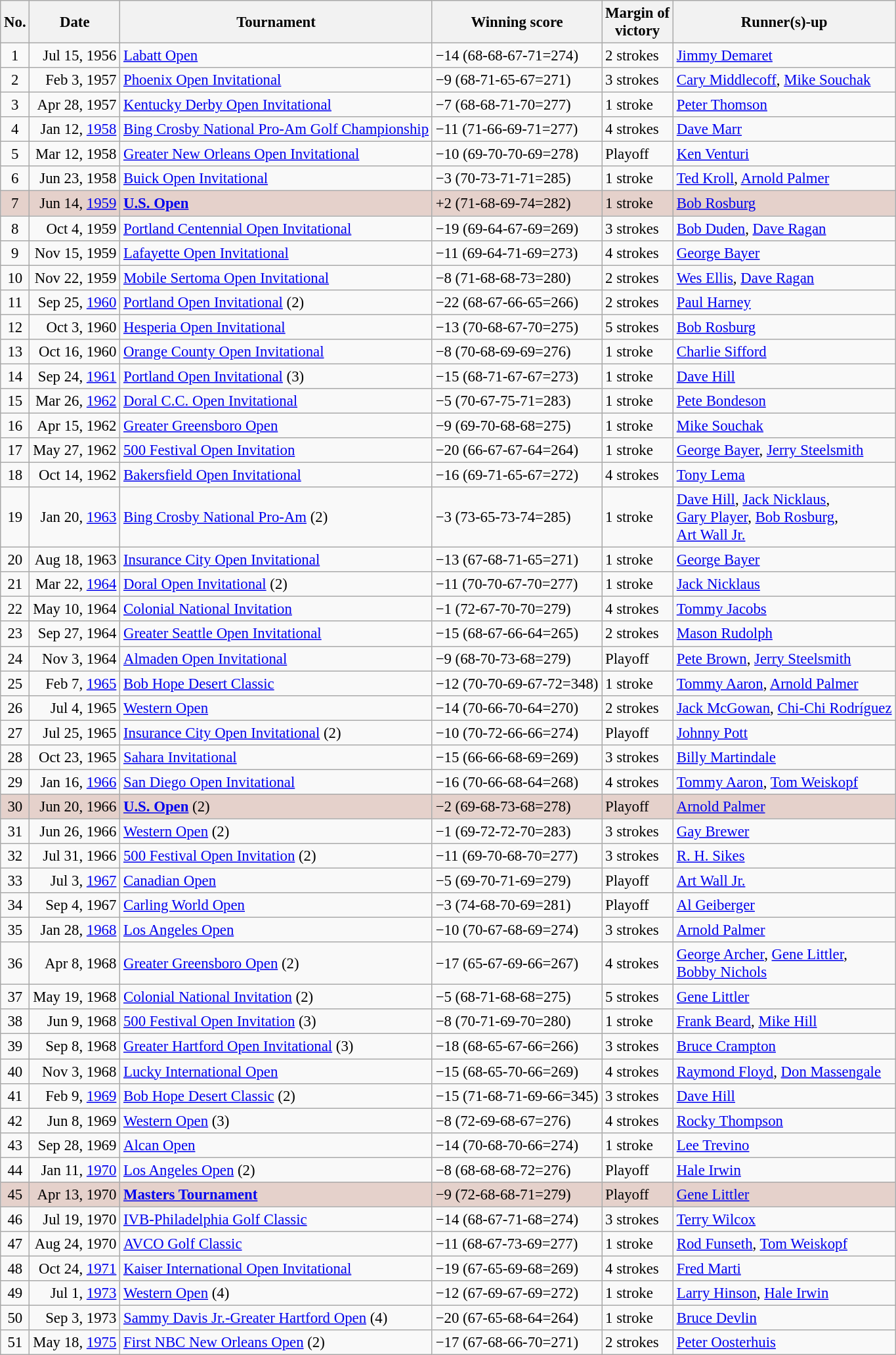<table class="wikitable" style="font-size:95%;">
<tr>
<th>No.</th>
<th>Date</th>
<th>Tournament</th>
<th>Winning score</th>
<th>Margin of<br>victory</th>
<th>Runner(s)-up</th>
</tr>
<tr>
<td align=center>1</td>
<td align=right>Jul 15, 1956</td>
<td><a href='#'>Labatt Open</a></td>
<td>−14 (68-68-67-71=274)</td>
<td>2 strokes</td>
<td> <a href='#'>Jimmy Demaret</a></td>
</tr>
<tr>
<td align=center>2</td>
<td align=right>Feb 3, 1957</td>
<td><a href='#'>Phoenix Open Invitational</a></td>
<td>−9 (68-71-65-67=271)</td>
<td>3 strokes</td>
<td> <a href='#'>Cary Middlecoff</a>,  <a href='#'>Mike Souchak</a></td>
</tr>
<tr>
<td align=center>3</td>
<td align=right>Apr 28, 1957</td>
<td><a href='#'>Kentucky Derby Open Invitational</a></td>
<td>−7 (68-68-71-70=277)</td>
<td>1 stroke</td>
<td> <a href='#'>Peter Thomson</a></td>
</tr>
<tr>
<td align=center>4</td>
<td align=right>Jan 12, <a href='#'>1958</a></td>
<td><a href='#'>Bing Crosby National Pro-Am Golf Championship</a></td>
<td>−11 (71-66-69-71=277)</td>
<td>4 strokes</td>
<td> <a href='#'>Dave Marr</a></td>
</tr>
<tr>
<td align=center>5</td>
<td align=right>Mar 12, 1958</td>
<td><a href='#'>Greater New Orleans Open Invitational</a></td>
<td>−10 (69-70-70-69=278)</td>
<td>Playoff</td>
<td> <a href='#'>Ken Venturi</a></td>
</tr>
<tr>
<td align=center>6</td>
<td align=right>Jun 23, 1958</td>
<td><a href='#'>Buick Open Invitational</a></td>
<td>−3 (70-73-71-71=285)</td>
<td>1 stroke</td>
<td> <a href='#'>Ted Kroll</a>,  <a href='#'>Arnold Palmer</a></td>
</tr>
<tr style="background:#e5d1cb;">
<td align=center>7</td>
<td align=right>Jun 14, <a href='#'>1959</a></td>
<td><strong><a href='#'>U.S. Open</a></strong></td>
<td>+2 (71-68-69-74=282)</td>
<td>1 stroke</td>
<td> <a href='#'>Bob Rosburg</a></td>
</tr>
<tr>
<td align=center>8</td>
<td align=right>Oct 4, 1959</td>
<td><a href='#'>Portland Centennial Open Invitational</a></td>
<td>−19 (69-64-67-69=269)</td>
<td>3 strokes</td>
<td> <a href='#'>Bob Duden</a>,  <a href='#'>Dave Ragan</a></td>
</tr>
<tr>
<td align=center>9</td>
<td align=right>Nov 15, 1959</td>
<td><a href='#'>Lafayette Open Invitational</a></td>
<td>−11 (69-64-71-69=273)</td>
<td>4 strokes</td>
<td> <a href='#'>George Bayer</a></td>
</tr>
<tr>
<td align=center>10</td>
<td align=right>Nov 22, 1959</td>
<td><a href='#'>Mobile Sertoma Open Invitational</a></td>
<td>−8 (71-68-68-73=280)</td>
<td>2 strokes</td>
<td> <a href='#'>Wes Ellis</a>,  <a href='#'>Dave Ragan</a></td>
</tr>
<tr>
<td align=center>11</td>
<td align=right>Sep 25, <a href='#'>1960</a></td>
<td><a href='#'>Portland Open Invitational</a> (2)</td>
<td>−22 (68-67-66-65=266)</td>
<td>2 strokes</td>
<td> <a href='#'>Paul Harney</a></td>
</tr>
<tr>
<td align=center>12</td>
<td align=right>Oct 3, 1960</td>
<td><a href='#'>Hesperia Open Invitational</a></td>
<td>−13 (70-68-67-70=275)</td>
<td>5 strokes</td>
<td> <a href='#'>Bob Rosburg</a></td>
</tr>
<tr>
<td align=center>13</td>
<td align=right>Oct 16, 1960</td>
<td><a href='#'>Orange County Open Invitational</a></td>
<td>−8 (70-68-69-69=276)</td>
<td>1 stroke</td>
<td> <a href='#'>Charlie Sifford</a></td>
</tr>
<tr>
<td align=center>14</td>
<td align=right>Sep 24, <a href='#'>1961</a></td>
<td><a href='#'>Portland Open Invitational</a> (3)</td>
<td>−15 (68-71-67-67=273)</td>
<td>1 stroke</td>
<td> <a href='#'>Dave Hill</a></td>
</tr>
<tr>
<td align=center>15</td>
<td align=right>Mar 26, <a href='#'>1962</a></td>
<td><a href='#'>Doral C.C. Open Invitational</a></td>
<td>−5 (70-67-75-71=283)</td>
<td>1 stroke</td>
<td> <a href='#'>Pete Bondeson</a></td>
</tr>
<tr>
<td align=center>16</td>
<td align=right>Apr 15, 1962</td>
<td><a href='#'>Greater Greensboro Open</a></td>
<td>−9 (69-70-68-68=275)</td>
<td>1 stroke</td>
<td> <a href='#'>Mike Souchak</a></td>
</tr>
<tr>
<td align=center>17</td>
<td align=right>May 27, 1962</td>
<td><a href='#'>500 Festival Open Invitation</a></td>
<td>−20 (66-67-67-64=264)</td>
<td>1 stroke</td>
<td> <a href='#'>George Bayer</a>,  <a href='#'>Jerry Steelsmith</a></td>
</tr>
<tr>
<td align=center>18</td>
<td align=right>Oct 14, 1962</td>
<td><a href='#'>Bakersfield Open Invitational</a></td>
<td>−16 (69-71-65-67=272)</td>
<td>4 strokes</td>
<td> <a href='#'>Tony Lema</a></td>
</tr>
<tr>
<td align=center>19</td>
<td align=right>Jan 20, <a href='#'>1963</a></td>
<td><a href='#'>Bing Crosby National Pro-Am</a> (2)</td>
<td>−3 (73-65-73-74=285)</td>
<td>1 stroke</td>
<td> <a href='#'>Dave Hill</a>,  <a href='#'>Jack Nicklaus</a>,<br> <a href='#'>Gary Player</a>,  <a href='#'>Bob Rosburg</a>,<br> <a href='#'>Art Wall Jr.</a></td>
</tr>
<tr>
<td align=center>20</td>
<td align=right>Aug 18, 1963</td>
<td><a href='#'>Insurance City Open Invitational</a></td>
<td>−13 (67-68-71-65=271)</td>
<td>1 stroke</td>
<td> <a href='#'>George Bayer</a></td>
</tr>
<tr>
<td align=center>21</td>
<td align=right>Mar 22, <a href='#'>1964</a></td>
<td><a href='#'>Doral Open Invitational</a> (2)</td>
<td>−11 (70-70-67-70=277)</td>
<td>1 stroke</td>
<td> <a href='#'>Jack Nicklaus</a></td>
</tr>
<tr>
<td align=center>22</td>
<td align=right>May 10, 1964</td>
<td><a href='#'>Colonial National Invitation</a></td>
<td>−1 (72-67-70-70=279)</td>
<td>4 strokes</td>
<td> <a href='#'>Tommy Jacobs</a></td>
</tr>
<tr>
<td align=center>23</td>
<td align=right>Sep 27, 1964</td>
<td><a href='#'>Greater Seattle Open Invitational</a></td>
<td>−15 (68-67-66-64=265)</td>
<td>2 strokes</td>
<td> <a href='#'>Mason Rudolph</a></td>
</tr>
<tr>
<td align=center>24</td>
<td align=right>Nov 3, 1964</td>
<td><a href='#'>Almaden Open Invitational</a></td>
<td>−9 (68-70-73-68=279)</td>
<td>Playoff</td>
<td> <a href='#'>Pete Brown</a>,  <a href='#'>Jerry Steelsmith</a></td>
</tr>
<tr>
<td align=center>25</td>
<td align=right>Feb 7, <a href='#'>1965</a></td>
<td><a href='#'>Bob Hope Desert Classic</a></td>
<td>−12 (70-70-69-67-72=348)</td>
<td>1 stroke</td>
<td> <a href='#'>Tommy Aaron</a>,  <a href='#'>Arnold Palmer</a></td>
</tr>
<tr>
<td align=center>26</td>
<td align=right>Jul 4, 1965</td>
<td><a href='#'>Western Open</a></td>
<td>−14 (70-66-70-64=270)</td>
<td>2 strokes</td>
<td> <a href='#'>Jack McGowan</a>,  <a href='#'>Chi-Chi Rodríguez</a></td>
</tr>
<tr>
<td align=center>27</td>
<td align=right>Jul 25, 1965</td>
<td><a href='#'>Insurance City Open Invitational</a> (2)</td>
<td>−10 (70-72-66-66=274)</td>
<td>Playoff</td>
<td> <a href='#'>Johnny Pott</a></td>
</tr>
<tr>
<td align=center>28</td>
<td align=right>Oct 23, 1965</td>
<td><a href='#'>Sahara Invitational</a></td>
<td>−15 (66-66-68-69=269)</td>
<td>3 strokes</td>
<td> <a href='#'>Billy Martindale</a></td>
</tr>
<tr>
<td align=center>29</td>
<td align=right>Jan 16, <a href='#'>1966</a></td>
<td><a href='#'>San Diego Open Invitational</a></td>
<td>−16 (70-66-68-64=268)</td>
<td>4 strokes</td>
<td> <a href='#'>Tommy Aaron</a>,  <a href='#'>Tom Weiskopf</a></td>
</tr>
<tr style="background:#e5d1cb;">
<td align=center>30</td>
<td align=right>Jun 20, 1966</td>
<td><strong><a href='#'>U.S. Open</a></strong> (2)</td>
<td>−2 (69-68-73-68=278)</td>
<td>Playoff</td>
<td> <a href='#'>Arnold Palmer</a></td>
</tr>
<tr>
<td align=center>31</td>
<td align=right>Jun 26, 1966</td>
<td><a href='#'>Western Open</a> (2)</td>
<td>−1 (69-72-72-70=283)</td>
<td>3 strokes</td>
<td> <a href='#'>Gay Brewer</a></td>
</tr>
<tr>
<td align=center>32</td>
<td align=right>Jul 31, 1966</td>
<td><a href='#'>500 Festival Open Invitation</a> (2)</td>
<td>−11 (69-70-68-70=277)</td>
<td>3 strokes</td>
<td> <a href='#'>R. H. Sikes</a></td>
</tr>
<tr>
<td align=center>33</td>
<td align=right>Jul 3, <a href='#'>1967</a></td>
<td><a href='#'>Canadian Open</a></td>
<td>−5 (69-70-71-69=279)</td>
<td>Playoff</td>
<td> <a href='#'>Art Wall Jr.</a></td>
</tr>
<tr>
<td align=center>34</td>
<td align=right>Sep 4, 1967</td>
<td><a href='#'>Carling World Open</a></td>
<td>−3 (74-68-70-69=281)</td>
<td>Playoff</td>
<td> <a href='#'>Al Geiberger</a></td>
</tr>
<tr>
<td align=center>35</td>
<td align=right>Jan 28, <a href='#'>1968</a></td>
<td><a href='#'>Los Angeles Open</a></td>
<td>−10 (70-67-68-69=274)</td>
<td>3 strokes</td>
<td> <a href='#'>Arnold Palmer</a></td>
</tr>
<tr>
<td align=center>36</td>
<td align=right>Apr 8, 1968</td>
<td><a href='#'>Greater Greensboro Open</a> (2)</td>
<td>−17 (65-67-69-66=267)</td>
<td>4 strokes</td>
<td> <a href='#'>George Archer</a>,  <a href='#'>Gene Littler</a>,<br> <a href='#'>Bobby Nichols</a></td>
</tr>
<tr>
<td align=center>37</td>
<td align=right>May 19, 1968</td>
<td><a href='#'>Colonial National Invitation</a> (2)</td>
<td>−5 (68-71-68-68=275)</td>
<td>5 strokes</td>
<td> <a href='#'>Gene Littler</a></td>
</tr>
<tr>
<td align=center>38</td>
<td align=right>Jun 9, 1968</td>
<td><a href='#'>500 Festival Open Invitation</a> (3)</td>
<td>−8 (70-71-69-70=280)</td>
<td>1 stroke</td>
<td> <a href='#'>Frank Beard</a>,  <a href='#'>Mike Hill</a></td>
</tr>
<tr>
<td align=center>39</td>
<td align=right>Sep 8, 1968</td>
<td><a href='#'>Greater Hartford Open Invitational</a> (3)</td>
<td>−18 (68-65-67-66=266)</td>
<td>3 strokes</td>
<td> <a href='#'>Bruce Crampton</a></td>
</tr>
<tr>
<td align=center>40</td>
<td align=right>Nov 3, 1968</td>
<td><a href='#'>Lucky International Open</a></td>
<td>−15 (68-65-70-66=269)</td>
<td>4 strokes</td>
<td> <a href='#'>Raymond Floyd</a>,  <a href='#'>Don Massengale</a></td>
</tr>
<tr>
<td align=center>41</td>
<td align=right>Feb 9, <a href='#'>1969</a></td>
<td><a href='#'>Bob Hope Desert Classic</a> (2)</td>
<td>−15 (71-68-71-69-66=345)</td>
<td>3 strokes</td>
<td> <a href='#'>Dave Hill</a></td>
</tr>
<tr>
<td align=center>42</td>
<td align=right>Jun 8, 1969</td>
<td><a href='#'>Western Open</a> (3)</td>
<td>−8 (72-69-68-67=276)</td>
<td>4 strokes</td>
<td> <a href='#'>Rocky Thompson</a></td>
</tr>
<tr>
<td align=center>43</td>
<td align=right>Sep 28, 1969</td>
<td><a href='#'>Alcan Open</a></td>
<td>−14 (70-68-70-66=274)</td>
<td>1 stroke</td>
<td> <a href='#'>Lee Trevino</a></td>
</tr>
<tr>
<td align=center>44</td>
<td align=right>Jan 11, <a href='#'>1970</a></td>
<td><a href='#'>Los Angeles Open</a> (2)</td>
<td>−8 (68-68-68-72=276)</td>
<td>Playoff</td>
<td> <a href='#'>Hale Irwin</a></td>
</tr>
<tr style="background:#e5d1cb;">
<td align=center>45</td>
<td align=right>Apr 13, 1970</td>
<td><strong><a href='#'>Masters Tournament</a></strong></td>
<td>−9 (72-68-68-71=279)</td>
<td>Playoff</td>
<td> <a href='#'>Gene Littler</a></td>
</tr>
<tr>
<td align=center>46</td>
<td align=right>Jul 19, 1970</td>
<td><a href='#'>IVB-Philadelphia Golf Classic</a></td>
<td>−14 (68-67-71-68=274)</td>
<td>3 strokes</td>
<td> <a href='#'>Terry Wilcox</a></td>
</tr>
<tr>
<td align=center>47</td>
<td align=right>Aug 24, 1970</td>
<td><a href='#'>AVCO Golf Classic</a></td>
<td>−11 (68-67-73-69=277)</td>
<td>1 stroke</td>
<td> <a href='#'>Rod Funseth</a>,  <a href='#'>Tom Weiskopf</a></td>
</tr>
<tr>
<td align=center>48</td>
<td align=right>Oct 24, <a href='#'>1971</a></td>
<td><a href='#'>Kaiser International Open Invitational</a></td>
<td>−19 (67-65-69-68=269)</td>
<td>4 strokes</td>
<td> <a href='#'>Fred Marti</a></td>
</tr>
<tr>
<td align=center>49</td>
<td align=right>Jul 1, <a href='#'>1973</a></td>
<td><a href='#'>Western Open</a> (4)</td>
<td>−12 (67-69-67-69=272)</td>
<td>1 stroke</td>
<td> <a href='#'>Larry Hinson</a>,  <a href='#'>Hale Irwin</a></td>
</tr>
<tr>
<td align=center>50</td>
<td align=right>Sep 3, 1973</td>
<td><a href='#'>Sammy Davis Jr.-Greater Hartford Open</a> (4)</td>
<td>−20 (67-65-68-64=264)</td>
<td>1 stroke</td>
<td> <a href='#'>Bruce Devlin</a></td>
</tr>
<tr>
<td align=center>51</td>
<td align=right>May 18, <a href='#'>1975</a></td>
<td><a href='#'>First NBC New Orleans Open</a> (2)</td>
<td>−17 (67-68-66-70=271)</td>
<td>2 strokes</td>
<td> <a href='#'>Peter Oosterhuis</a></td>
</tr>
</table>
